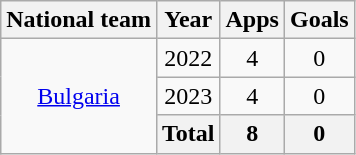<table class="wikitable" style="text-align:center">
<tr>
<th>National team</th>
<th>Year</th>
<th>Apps</th>
<th>Goals</th>
</tr>
<tr>
<td rowspan="4"><a href='#'>Bulgaria</a></td>
<td>2022</td>
<td>4</td>
<td>0</td>
</tr>
<tr>
<td>2023</td>
<td>4</td>
<td>0</td>
</tr>
<tr>
<th>Total</th>
<th>8</th>
<th>0</th>
</tr>
</table>
